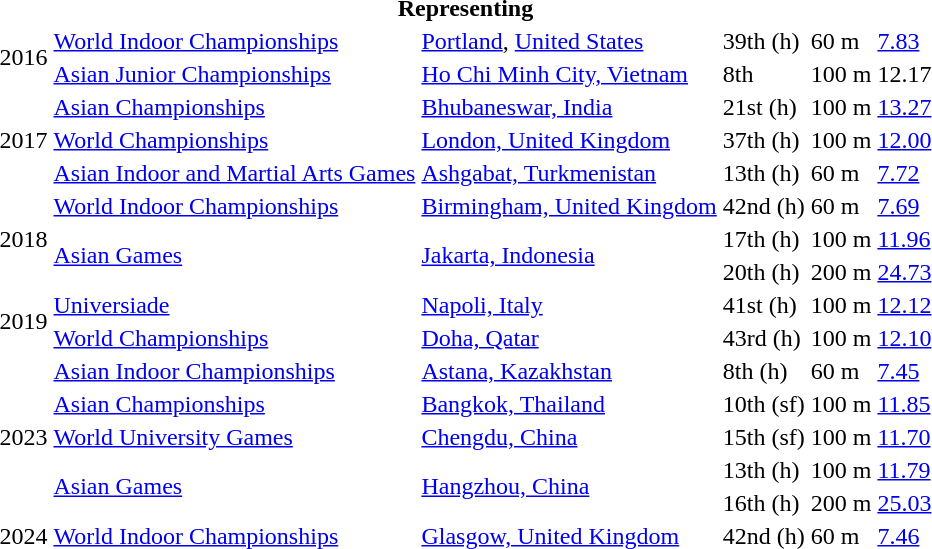<table>
<tr>
<th colspan="6">Representing </th>
</tr>
<tr>
<td rowspan=2>2016</td>
<td><a href='#'>World Indoor Championships</a></td>
<td><a href='#'>Portland</a>, <a href='#'>United States</a></td>
<td>39th (h)</td>
<td>60 m</td>
<td><a href='#'>7.83</a></td>
</tr>
<tr>
<td><a href='#'>Asian Junior  Championships</a></td>
<td><a href='#'>Ho Chi Minh City, Vietnam</a></td>
<td>8th</td>
<td>100 m</td>
<td>12.17</td>
</tr>
<tr>
<td rowspan=3>2017</td>
<td><a href='#'>Asian Championships</a></td>
<td><a href='#'>Bhubaneswar, India</a></td>
<td>21st (h)</td>
<td>100 m</td>
<td><a href='#'>13.27</a></td>
</tr>
<tr>
<td><a href='#'>World Championships</a></td>
<td><a href='#'>London, United Kingdom</a></td>
<td>37th (h)</td>
<td>100 m</td>
<td><a href='#'>12.00</a></td>
</tr>
<tr>
<td><a href='#'>Asian Indoor and Martial Arts Games</a></td>
<td><a href='#'>Ashgabat, Turkmenistan</a></td>
<td>13th (h)</td>
<td>60 m</td>
<td><a href='#'>7.72</a></td>
</tr>
<tr>
<td rowspan=3>2018</td>
<td><a href='#'>World Indoor Championships</a></td>
<td><a href='#'>Birmingham, United Kingdom</a></td>
<td>42nd (h)</td>
<td>60 m</td>
<td><a href='#'>7.69</a></td>
</tr>
<tr>
<td rowspan=2><a href='#'>Asian Games</a></td>
<td rowspan=2><a href='#'>Jakarta, Indonesia</a></td>
<td>17th (h)</td>
<td>100 m</td>
<td><a href='#'>11.96</a></td>
</tr>
<tr>
<td>20th (h)</td>
<td>200 m</td>
<td><a href='#'>24.73</a></td>
</tr>
<tr>
<td rowspan=2>2019</td>
<td><a href='#'>Universiade</a></td>
<td><a href='#'>Napoli, Italy</a></td>
<td>41st (h)</td>
<td>100 m</td>
<td><a href='#'>12.12</a></td>
</tr>
<tr>
<td><a href='#'>World Championships</a></td>
<td><a href='#'>Doha, Qatar</a></td>
<td>43rd (h)</td>
<td>100 m</td>
<td><a href='#'>12.10</a></td>
</tr>
<tr>
<td rowspan=5>2023</td>
<td><a href='#'>Asian Indoor Championships</a></td>
<td><a href='#'>Astana, Kazakhstan</a></td>
<td>8th (h)</td>
<td>60 m</td>
<td><a href='#'>7.45</a></td>
</tr>
<tr>
<td><a href='#'>Asian Championships</a></td>
<td><a href='#'>Bangkok, Thailand</a></td>
<td>10th (sf)</td>
<td>100 m</td>
<td><a href='#'>11.85</a></td>
</tr>
<tr>
<td><a href='#'>World University Games</a></td>
<td><a href='#'>Chengdu, China</a></td>
<td>15th (sf)</td>
<td>100 m</td>
<td><a href='#'>11.70</a></td>
</tr>
<tr>
<td rowspan=2><a href='#'>Asian Games</a></td>
<td rowspan=2><a href='#'>Hangzhou, China</a></td>
<td>13th (h)</td>
<td>100 m</td>
<td><a href='#'>11.79</a></td>
</tr>
<tr>
<td>16th (h)</td>
<td>200 m</td>
<td><a href='#'>25.03</a></td>
</tr>
<tr>
<td>2024</td>
<td><a href='#'>World Indoor Championships</a></td>
<td><a href='#'>Glasgow, United Kingdom</a></td>
<td>42nd (h)</td>
<td>60 m</td>
<td><a href='#'>7.46</a></td>
</tr>
</table>
